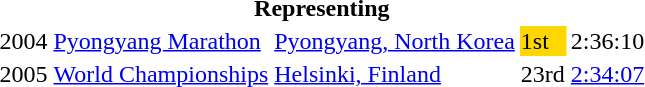<table>
<tr>
<th colspan="5">Representing </th>
</tr>
<tr>
<td>2004</td>
<td><a href='#'>Pyongyang Marathon</a></td>
<td><a href='#'>Pyongyang, North Korea</a></td>
<td bgcolor="gold">1st</td>
<td>2:36:10</td>
</tr>
<tr>
<td>2005</td>
<td><a href='#'>World Championships</a></td>
<td><a href='#'>Helsinki, Finland</a></td>
<td>23rd</td>
<td><a href='#'>2:34:07</a></td>
</tr>
</table>
